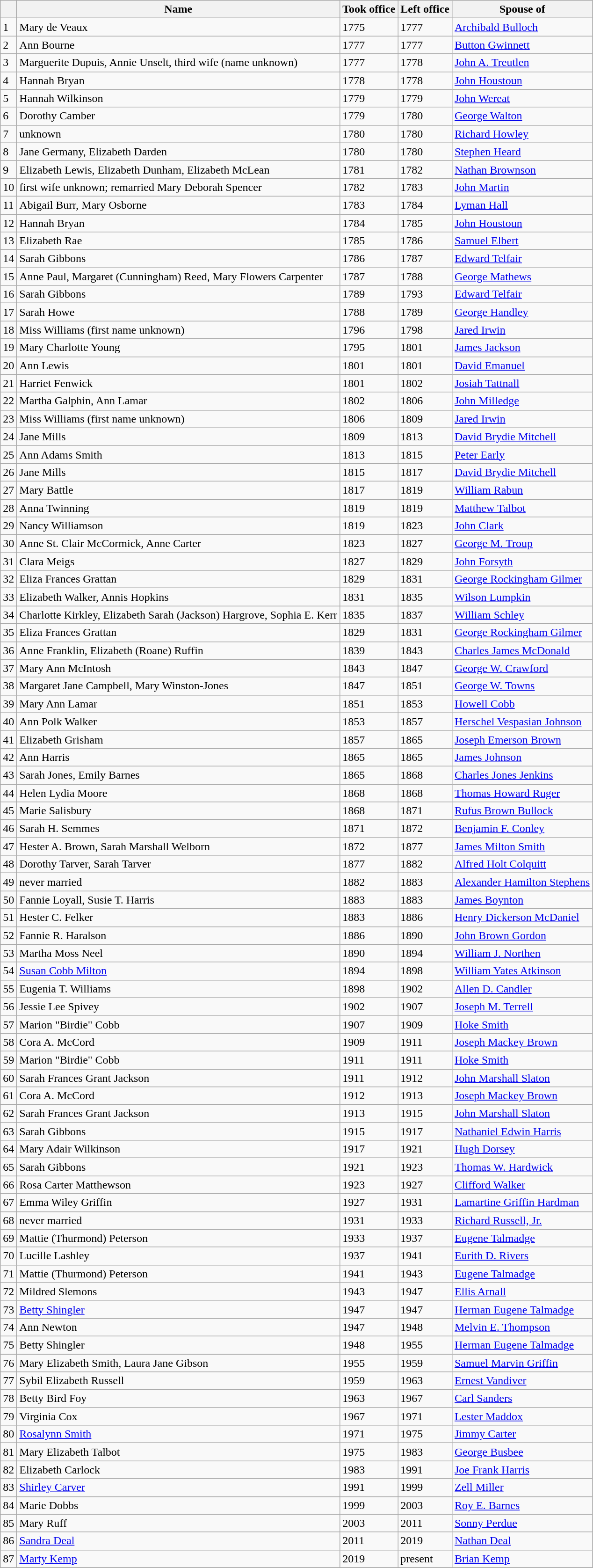<table class=wikitable>
<tr>
<th></th>
<th>Name</th>
<th>Took office</th>
<th>Left office</th>
<th>Spouse of</th>
</tr>
<tr>
<td>1</td>
<td>Mary de Veaux</td>
<td>1775</td>
<td>1777</td>
<td><a href='#'>Archibald Bulloch</a></td>
</tr>
<tr>
<td>2</td>
<td>Ann Bourne</td>
<td>1777</td>
<td>1777</td>
<td><a href='#'>Button Gwinnett</a></td>
</tr>
<tr>
<td>3</td>
<td>Marguerite Dupuis, Annie Unselt, third wife (name unknown)</td>
<td>1777</td>
<td>1778</td>
<td><a href='#'>John A. Treutlen</a></td>
</tr>
<tr>
<td>4</td>
<td>Hannah Bryan</td>
<td>1778</td>
<td>1778</td>
<td><a href='#'>John Houstoun</a></td>
</tr>
<tr>
<td>5</td>
<td>Hannah Wilkinson</td>
<td>1779</td>
<td>1779</td>
<td><a href='#'>John Wereat</a></td>
</tr>
<tr>
<td>6</td>
<td>Dorothy Camber</td>
<td>1779</td>
<td>1780</td>
<td><a href='#'>George Walton</a></td>
</tr>
<tr>
<td>7</td>
<td>unknown</td>
<td>1780</td>
<td>1780</td>
<td><a href='#'>Richard Howley</a></td>
</tr>
<tr>
<td>8</td>
<td>Jane Germany, Elizabeth Darden</td>
<td>1780</td>
<td>1780</td>
<td><a href='#'>Stephen Heard</a></td>
</tr>
<tr>
<td>9</td>
<td>Elizabeth Lewis, Elizabeth Dunham, Elizabeth McLean</td>
<td>1781</td>
<td>1782</td>
<td><a href='#'>Nathan Brownson</a></td>
</tr>
<tr>
<td>10</td>
<td>first wife unknown; remarried Mary Deborah Spencer</td>
<td>1782</td>
<td>1783</td>
<td><a href='#'>John Martin</a></td>
</tr>
<tr>
<td>11</td>
<td>Abigail Burr, Mary Osborne</td>
<td>1783</td>
<td>1784</td>
<td><a href='#'>Lyman Hall</a></td>
</tr>
<tr>
<td>12</td>
<td>Hannah Bryan</td>
<td>1784</td>
<td>1785</td>
<td><a href='#'>John Houstoun</a></td>
</tr>
<tr>
<td>13</td>
<td>Elizabeth Rae</td>
<td>1785</td>
<td>1786</td>
<td><a href='#'>Samuel Elbert</a> </td>
</tr>
<tr>
<td>14</td>
<td>Sarah Gibbons</td>
<td>1786</td>
<td>1787</td>
<td><a href='#'>Edward Telfair</a></td>
</tr>
<tr>
<td>15</td>
<td>Anne Paul, Margaret (Cunningham) Reed, Mary Flowers Carpenter</td>
<td>1787</td>
<td>1788</td>
<td><a href='#'>George Mathews</a></td>
</tr>
<tr>
<td>16</td>
<td>Sarah Gibbons</td>
<td>1789</td>
<td>1793</td>
<td><a href='#'>Edward Telfair</a></td>
</tr>
<tr>
<td>17</td>
<td>Sarah Howe</td>
<td>1788</td>
<td>1789</td>
<td><a href='#'>George Handley</a></td>
</tr>
<tr>
<td>18</td>
<td>Miss Williams (first name unknown)</td>
<td>1796</td>
<td>1798</td>
<td><a href='#'>Jared Irwin</a></td>
</tr>
<tr>
<td>19</td>
<td>Mary Charlotte Young</td>
<td>1795</td>
<td>1801</td>
<td><a href='#'>James Jackson</a></td>
</tr>
<tr>
<td>20</td>
<td>Ann Lewis</td>
<td>1801</td>
<td>1801</td>
<td><a href='#'>David Emanuel</a></td>
</tr>
<tr>
<td>21</td>
<td>Harriet Fenwick</td>
<td>1801</td>
<td>1802</td>
<td><a href='#'>Josiah Tattnall</a></td>
</tr>
<tr>
<td>22</td>
<td>Martha Galphin, Ann Lamar</td>
<td>1802</td>
<td>1806</td>
<td><a href='#'>John Milledge</a></td>
</tr>
<tr>
<td>23</td>
<td>Miss Williams (first name unknown)</td>
<td>1806</td>
<td>1809</td>
<td><a href='#'>Jared Irwin</a></td>
</tr>
<tr>
<td>24</td>
<td>Jane Mills</td>
<td>1809</td>
<td>1813</td>
<td><a href='#'>David Brydie Mitchell</a></td>
</tr>
<tr>
<td>25</td>
<td>Ann Adams Smith</td>
<td>1813</td>
<td>1815</td>
<td><a href='#'>Peter Early</a></td>
</tr>
<tr>
<td>26</td>
<td>Jane Mills</td>
<td>1815</td>
<td>1817</td>
<td><a href='#'>David Brydie Mitchell</a></td>
</tr>
<tr>
<td>27</td>
<td>Mary Battle</td>
<td>1817</td>
<td>1819</td>
<td><a href='#'>William Rabun</a></td>
</tr>
<tr>
<td>28</td>
<td>Anna Twinning</td>
<td>1819</td>
<td>1819</td>
<td><a href='#'>Matthew Talbot</a></td>
</tr>
<tr>
<td>29</td>
<td>Nancy Williamson</td>
<td>1819</td>
<td>1823</td>
<td><a href='#'>John Clark</a></td>
</tr>
<tr>
<td>30</td>
<td>Anne St. Clair McCormick, Anne Carter</td>
<td>1823</td>
<td>1827</td>
<td><a href='#'>George M. Troup</a></td>
</tr>
<tr>
<td>31</td>
<td>Clara Meigs</td>
<td>1827</td>
<td>1829</td>
<td><a href='#'>John Forsyth</a></td>
</tr>
<tr>
<td>32</td>
<td>Eliza Frances Grattan</td>
<td>1829</td>
<td>1831</td>
<td><a href='#'>George Rockingham Gilmer</a></td>
</tr>
<tr>
<td>33</td>
<td>Elizabeth Walker, Annis Hopkins</td>
<td>1831</td>
<td>1835</td>
<td><a href='#'>Wilson Lumpkin</a></td>
</tr>
<tr>
<td>34</td>
<td>Charlotte Kirkley, Elizabeth Sarah (Jackson) Hargrove, Sophia E. Kerr</td>
<td>1835</td>
<td>1837</td>
<td><a href='#'>William Schley</a></td>
</tr>
<tr>
<td>35</td>
<td>Eliza Frances Grattan</td>
<td>1829</td>
<td>1831</td>
<td><a href='#'>George Rockingham Gilmer</a></td>
</tr>
<tr>
<td>36</td>
<td>Anne Franklin, Elizabeth (Roane) Ruffin</td>
<td>1839</td>
<td>1843</td>
<td><a href='#'>Charles James McDonald</a></td>
</tr>
<tr>
<td>37</td>
<td>Mary Ann McIntosh</td>
<td>1843</td>
<td>1847</td>
<td><a href='#'>George W. Crawford</a></td>
</tr>
<tr>
<td>38</td>
<td>Margaret Jane Campbell, Mary Winston-Jones</td>
<td>1847</td>
<td>1851</td>
<td><a href='#'>George W. Towns</a></td>
</tr>
<tr>
<td>39</td>
<td>Mary Ann Lamar</td>
<td>1851</td>
<td>1853</td>
<td><a href='#'>Howell Cobb</a></td>
</tr>
<tr>
<td>40</td>
<td>Ann Polk Walker</td>
<td>1853</td>
<td>1857</td>
<td><a href='#'>Herschel Vespasian Johnson</a></td>
</tr>
<tr>
<td>41</td>
<td>Elizabeth Grisham</td>
<td>1857</td>
<td>1865</td>
<td><a href='#'>Joseph Emerson Brown</a> </td>
</tr>
<tr>
<td>42</td>
<td>Ann Harris</td>
<td>1865</td>
<td>1865</td>
<td><a href='#'>James Johnson</a></td>
</tr>
<tr>
<td>43</td>
<td>Sarah Jones, Emily Barnes</td>
<td>1865</td>
<td>1868</td>
<td><a href='#'>Charles Jones Jenkins</a></td>
</tr>
<tr>
<td>44</td>
<td>Helen Lydia Moore</td>
<td>1868</td>
<td>1868</td>
<td><a href='#'>Thomas Howard Ruger</a></td>
</tr>
<tr>
<td>45</td>
<td>Marie Salisbury</td>
<td>1868</td>
<td>1871</td>
<td><a href='#'>Rufus Brown Bullock</a></td>
</tr>
<tr>
<td>46</td>
<td>Sarah H. Semmes</td>
<td>1871</td>
<td>1872</td>
<td><a href='#'>Benjamin F. Conley</a></td>
</tr>
<tr>
<td>47</td>
<td>Hester A. Brown, Sarah Marshall Welborn</td>
<td>1872</td>
<td>1877</td>
<td><a href='#'>James Milton Smith</a></td>
</tr>
<tr>
<td>48</td>
<td>Dorothy Tarver, Sarah Tarver</td>
<td>1877</td>
<td>1882</td>
<td><a href='#'>Alfred Holt Colquitt</a></td>
</tr>
<tr>
<td>49</td>
<td>never married</td>
<td>1882</td>
<td>1883</td>
<td><a href='#'>Alexander Hamilton Stephens</a></td>
</tr>
<tr>
<td>50</td>
<td>Fannie Loyall, Susie T. Harris</td>
<td>1883</td>
<td>1883</td>
<td><a href='#'>James Boynton</a></td>
</tr>
<tr>
<td>51</td>
<td>Hester C. Felker</td>
<td>1883</td>
<td>1886</td>
<td><a href='#'>Henry Dickerson McDaniel</a></td>
</tr>
<tr>
<td>52</td>
<td>Fannie R. Haralson</td>
<td>1886</td>
<td>1890</td>
<td><a href='#'>John Brown Gordon</a></td>
</tr>
<tr>
<td>53</td>
<td>Martha Moss Neel</td>
<td>1890</td>
<td>1894</td>
<td><a href='#'>William J. Northen</a></td>
</tr>
<tr>
<td>54</td>
<td><a href='#'>Susan Cobb Milton</a></td>
<td>1894</td>
<td>1898</td>
<td><a href='#'>William Yates Atkinson</a> </td>
</tr>
<tr>
<td>55</td>
<td>Eugenia T. Williams</td>
<td>1898</td>
<td>1902</td>
<td><a href='#'>Allen D. Candler</a></td>
</tr>
<tr>
<td>56</td>
<td>Jessie Lee Spivey</td>
<td>1902</td>
<td>1907</td>
<td><a href='#'>Joseph M. Terrell</a></td>
</tr>
<tr>
<td>57</td>
<td>Marion "Birdie" Cobb</td>
<td>1907</td>
<td>1909</td>
<td><a href='#'>Hoke Smith</a> </td>
</tr>
<tr>
<td>58</td>
<td>Cora A. McCord</td>
<td>1909</td>
<td>1911</td>
<td><a href='#'>Joseph Mackey Brown</a></td>
</tr>
<tr>
<td>59</td>
<td>Marion "Birdie" Cobb</td>
<td>1911</td>
<td>1911</td>
<td><a href='#'>Hoke Smith</a></td>
</tr>
<tr>
<td>60</td>
<td>Sarah Frances Grant Jackson</td>
<td>1911</td>
<td>1912</td>
<td><a href='#'>John Marshall Slaton</a></td>
</tr>
<tr>
<td>61</td>
<td>Cora A. McCord</td>
<td>1912</td>
<td>1913</td>
<td><a href='#'>Joseph Mackey Brown</a></td>
</tr>
<tr>
<td>62</td>
<td>Sarah Frances Grant Jackson</td>
<td>1913</td>
<td>1915</td>
<td><a href='#'>John Marshall Slaton</a> </td>
</tr>
<tr>
<td>63</td>
<td>Sarah Gibbons</td>
<td>1915</td>
<td>1917</td>
<td><a href='#'>Nathaniel Edwin Harris</a></td>
</tr>
<tr>
<td>64</td>
<td>Mary Adair Wilkinson</td>
<td>1917</td>
<td>1921</td>
<td><a href='#'>Hugh Dorsey</a></td>
</tr>
<tr>
<td>65</td>
<td>Sarah Gibbons</td>
<td>1921</td>
<td>1923</td>
<td><a href='#'>Thomas W. Hardwick</a></td>
</tr>
<tr>
<td>66</td>
<td>Rosa Carter Matthewson</td>
<td>1923</td>
<td>1927</td>
<td><a href='#'>Clifford Walker</a></td>
</tr>
<tr>
<td>67</td>
<td>Emma Wiley Griffin</td>
<td>1927</td>
<td>1931</td>
<td><a href='#'>Lamartine Griffin Hardman</a></td>
</tr>
<tr>
<td>68</td>
<td>never married</td>
<td>1931</td>
<td>1933</td>
<td><a href='#'>Richard Russell, Jr.</a></td>
</tr>
<tr>
<td>69</td>
<td>Mattie (Thurmond) Peterson</td>
<td>1933</td>
<td>1937</td>
<td><a href='#'>Eugene Talmadge</a></td>
</tr>
<tr>
<td>70</td>
<td>Lucille Lashley</td>
<td>1937</td>
<td>1941</td>
<td><a href='#'>Eurith D. Rivers</a></td>
</tr>
<tr>
<td>71</td>
<td>Mattie (Thurmond) Peterson</td>
<td>1941</td>
<td>1943</td>
<td><a href='#'>Eugene Talmadge</a></td>
</tr>
<tr>
<td>72</td>
<td>Mildred Slemons</td>
<td>1943</td>
<td>1947</td>
<td><a href='#'>Ellis Arnall</a></td>
</tr>
<tr>
<td>73</td>
<td><a href='#'>Betty Shingler</a></td>
<td>1947</td>
<td>1947</td>
<td><a href='#'>Herman Eugene Talmadge</a></td>
</tr>
<tr>
<td>74</td>
<td>Ann Newton</td>
<td>1947</td>
<td>1948</td>
<td><a href='#'>Melvin E. Thompson</a></td>
</tr>
<tr>
<td>75</td>
<td>Betty Shingler</td>
<td>1948</td>
<td>1955</td>
<td><a href='#'>Herman Eugene Talmadge</a></td>
</tr>
<tr>
<td>76</td>
<td>Mary Elizabeth Smith, Laura Jane Gibson</td>
<td>1955</td>
<td>1959</td>
<td><a href='#'>Samuel Marvin Griffin</a></td>
</tr>
<tr>
<td>77</td>
<td>Sybil Elizabeth Russell</td>
<td>1959</td>
<td>1963</td>
<td><a href='#'>Ernest Vandiver</a></td>
</tr>
<tr>
<td>78</td>
<td>Betty Bird Foy</td>
<td>1963</td>
<td>1967</td>
<td><a href='#'>Carl Sanders</a></td>
</tr>
<tr>
<td>79</td>
<td>Virginia Cox</td>
<td>1967</td>
<td>1971</td>
<td><a href='#'>Lester Maddox</a></td>
</tr>
<tr>
<td>80</td>
<td><a href='#'>Rosalynn Smith</a></td>
<td>1971</td>
<td>1975</td>
<td><a href='#'>Jimmy Carter</a> </td>
</tr>
<tr>
<td>81</td>
<td>Mary Elizabeth Talbot</td>
<td>1975</td>
<td>1983</td>
<td><a href='#'>George Busbee</a></td>
</tr>
<tr>
<td>82</td>
<td>Elizabeth Carlock</td>
<td>1983</td>
<td>1991</td>
<td><a href='#'>Joe Frank Harris</a></td>
</tr>
<tr>
<td>83</td>
<td><a href='#'>Shirley Carver</a></td>
<td>1991</td>
<td>1999</td>
<td><a href='#'>Zell Miller</a></td>
</tr>
<tr>
<td>84</td>
<td>Marie Dobbs</td>
<td>1999</td>
<td>2003</td>
<td><a href='#'>Roy E. Barnes</a> </td>
</tr>
<tr>
<td>85</td>
<td>Mary Ruff</td>
<td>2003</td>
<td>2011</td>
<td><a href='#'>Sonny Perdue</a> </td>
</tr>
<tr>
<td>86</td>
<td><a href='#'>Sandra Deal</a></td>
<td>2011</td>
<td>2019</td>
<td><a href='#'>Nathan Deal</a> </td>
</tr>
<tr>
<td>87</td>
<td><a href='#'>Marty Kemp</a></td>
<td>2019</td>
<td>present</td>
<td><a href='#'>Brian Kemp</a> </td>
</tr>
<tr>
</tr>
</table>
